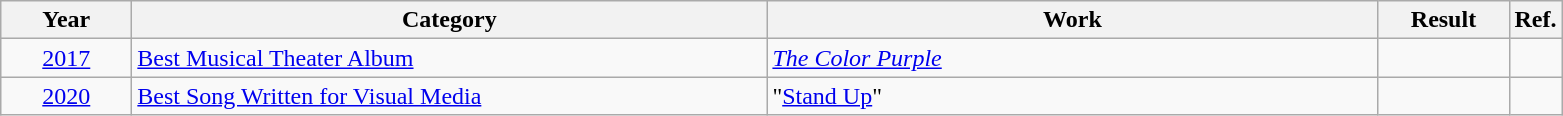<table class=wikitable>
<tr>
<th scope="col" style="width:5em;">Year</th>
<th scope="col" style="width:26em;">Category</th>
<th scope="col" style="width:25em;">Work</th>
<th scope="col" style="width:5em;">Result</th>
<th>Ref.</th>
</tr>
<tr>
<td style="text-align:center;"><a href='#'>2017</a></td>
<td><a href='#'>Best Musical Theater Album</a></td>
<td><em><a href='#'>The Color Purple</a></em></td>
<td></td>
<td style="text-align:center;"></td>
</tr>
<tr>
<td style="text-align:center;"><a href='#'>2020</a></td>
<td><a href='#'>Best Song Written for Visual Media</a></td>
<td>"<a href='#'>Stand Up</a>"</td>
<td></td>
<td style="text-align:center;"></td>
</tr>
</table>
